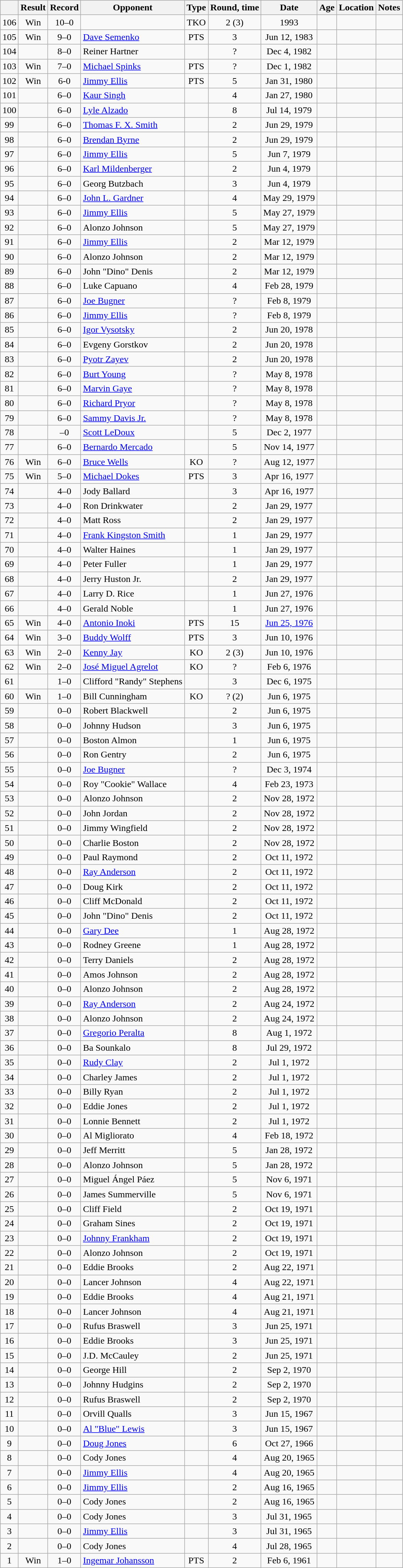<table class="wikitable" style="text-align:center">
<tr>
<th></th>
<th>Result</th>
<th>Record</th>
<th>Opponent</th>
<th>Type</th>
<th>Round, time</th>
<th>Date</th>
<th>Age</th>
<th>Location</th>
<th>Notes</th>
</tr>
<tr>
<td>106</td>
<td>Win</td>
<td>10–0 </td>
<td style="text-align:left;"></td>
<td>TKO</td>
<td>2 (3)</td>
<td>1993</td>
<td style="text-align:left;"></td>
<td style="text-align:left;"></td>
<td style="text-align:left;"></td>
</tr>
<tr>
<td>105</td>
<td>Win</td>
<td>9–0 </td>
<td style="text-align:left;"><a href='#'>Dave Semenko</a></td>
<td>PTS</td>
<td>3</td>
<td>Jun 12, 1983</td>
<td style="text-align:left;"></td>
<td style="text-align:left;"></td>
<td style="text-align:left;"></td>
</tr>
<tr>
<td>104</td>
<td></td>
<td>8–0 </td>
<td style="text-align:left;">Reiner Hartner</td>
<td></td>
<td>?</td>
<td>Dec 4, 1982</td>
<td style="text-align:left;"></td>
<td style="text-align:left;"></td>
<td style="text-align:left;"></td>
</tr>
<tr>
<td>103</td>
<td>Win</td>
<td>7–0 </td>
<td style="text-align:left;"><a href='#'>Michael Spinks</a></td>
<td>PTS</td>
<td>?</td>
<td>Dec 1, 1982</td>
<td style="text-align:left;"></td>
<td style="text-align:left;"></td>
<td style="text-align:left;"></td>
</tr>
<tr>
<td>102</td>
<td>Win</td>
<td>6-0 </td>
<td style="text-align:left;"><a href='#'>Jimmy Ellis</a></td>
<td>PTS</td>
<td>5</td>
<td>Jan 31, 1980</td>
<td style="text-align:left;"></td>
<td style="text-align:left;"></td>
<td style="text-align:left;"></td>
</tr>
<tr>
<td>101</td>
<td></td>
<td>6–0 </td>
<td style="text-align:left;"><a href='#'>Kaur Singh</a></td>
<td></td>
<td>4</td>
<td>Jan 27, 1980</td>
<td style="text-align:left;"></td>
<td style="text-align:left;"></td>
<td style="text-align:left;"></td>
</tr>
<tr>
<td>100</td>
<td></td>
<td>6–0 </td>
<td style="text-align:left;"><a href='#'>Lyle Alzado</a></td>
<td></td>
<td>8</td>
<td>Jul 14, 1979</td>
<td style="text-align:left;"></td>
<td style="text-align:left;"></td>
<td style="text-align:left;"></td>
</tr>
<tr>
<td>99</td>
<td></td>
<td>6–0 </td>
<td style="text-align:left;"><a href='#'>Thomas F. X. Smith</a></td>
<td></td>
<td>2</td>
<td>Jun 29, 1979</td>
<td style="text-align:left;"></td>
<td style="text-align:left;"></td>
<td style="text-align:left;"></td>
</tr>
<tr>
<td>98</td>
<td></td>
<td>6–0 </td>
<td style="text-align:left;"><a href='#'>Brendan Byrne</a></td>
<td></td>
<td>2</td>
<td>Jun 29, 1979</td>
<td style="text-align:left;"></td>
<td style="text-align:left;"></td>
<td style="text-align:left;"></td>
</tr>
<tr>
<td>97</td>
<td></td>
<td>6–0 </td>
<td style="text-align:left;"><a href='#'>Jimmy Ellis</a></td>
<td></td>
<td>5</td>
<td>Jun 7, 1979</td>
<td style="text-align:left;"></td>
<td style="text-align:left;"></td>
<td style="text-align:left;"></td>
</tr>
<tr>
<td>96</td>
<td></td>
<td>6–0 </td>
<td style="text-align:left;"><a href='#'>Karl Mildenberger</a></td>
<td></td>
<td>2</td>
<td>Jun 4, 1979</td>
<td style="text-align:left;"></td>
<td style="text-align:left;"></td>
<td style="text-align:left;"></td>
</tr>
<tr>
<td>95</td>
<td></td>
<td>6–0 </td>
<td style="text-align:left;">Georg Butzbach</td>
<td></td>
<td>3</td>
<td>Jun 4, 1979</td>
<td style="text-align:left;"></td>
<td style="text-align:left;"></td>
<td style="text-align:left;"></td>
</tr>
<tr>
<td>94</td>
<td></td>
<td>6–0 </td>
<td style="text-align:left;"><a href='#'>John L. Gardner</a></td>
<td></td>
<td>4</td>
<td>May 29, 1979</td>
<td style="text-align:left;"></td>
<td style="text-align:left;"></td>
<td style="text-align:left;"></td>
</tr>
<tr>
<td>93</td>
<td></td>
<td>6–0 </td>
<td style="text-align:left;"><a href='#'>Jimmy Ellis</a></td>
<td></td>
<td>5</td>
<td>May 27, 1979</td>
<td style="text-align:left;"></td>
<td style="text-align:left;"></td>
<td style="text-align:left;"></td>
</tr>
<tr>
<td>92</td>
<td></td>
<td>6–0 </td>
<td style="text-align:left;">Alonzo Johnson</td>
<td></td>
<td>5</td>
<td>May 27, 1979</td>
<td style="text-align:left;"></td>
<td style="text-align:left;"></td>
<td style="text-align:left;"></td>
</tr>
<tr>
<td>91</td>
<td></td>
<td>6–0 </td>
<td style="text-align:left;"><a href='#'>Jimmy Ellis</a></td>
<td></td>
<td>2</td>
<td>Mar 12, 1979</td>
<td style="text-align:left;"></td>
<td style="text-align:left;"></td>
<td style="text-align:left;"></td>
</tr>
<tr>
<td>90</td>
<td></td>
<td>6–0 </td>
<td style="text-align:left;">Alonzo Johnson</td>
<td></td>
<td>2</td>
<td>Mar 12, 1979</td>
<td style="text-align:left;"></td>
<td style="text-align:left;"></td>
<td style="text-align:left;"></td>
</tr>
<tr>
<td>89</td>
<td></td>
<td>6–0 </td>
<td style="text-align:left;">John "Dino" Denis</td>
<td></td>
<td>2</td>
<td>Mar 12, 1979</td>
<td style="text-align:left;"></td>
<td style="text-align:left;"></td>
<td style="text-align:left;"></td>
</tr>
<tr>
<td>88</td>
<td></td>
<td>6–0 </td>
<td style="text-align:left;">Luke Capuano</td>
<td></td>
<td>4</td>
<td>Feb 28, 1979</td>
<td style="text-align:left;"></td>
<td style="text-align:left;"></td>
<td style="text-align:left;"></td>
</tr>
<tr>
<td>87</td>
<td></td>
<td>6–0 </td>
<td style="text-align:left;"><a href='#'>Joe Bugner</a></td>
<td></td>
<td>?</td>
<td>Feb 8, 1979</td>
<td style="text-align:left;"></td>
<td style="text-align:left;"></td>
<td style="text-align:left;"></td>
</tr>
<tr>
<td>86</td>
<td></td>
<td>6–0 </td>
<td style="text-align:left;"><a href='#'>Jimmy Ellis</a></td>
<td></td>
<td>?</td>
<td>Feb 8, 1979</td>
<td style="text-align:left;"></td>
<td style="text-align:left;"></td>
<td style="text-align:left;"></td>
</tr>
<tr>
<td>85</td>
<td></td>
<td>6–0 </td>
<td style="text-align:left;"><a href='#'>Igor Vysotsky</a></td>
<td></td>
<td>2</td>
<td>Jun 20, 1978</td>
<td style="text-align:left;"></td>
<td style="text-align:left;"></td>
<td style="text-align:left;"></td>
</tr>
<tr>
<td>84</td>
<td></td>
<td>6–0 </td>
<td style="text-align:left;">Evgeny Gorstkov</td>
<td></td>
<td>2</td>
<td>Jun 20, 1978</td>
<td style="text-align:left;"></td>
<td style="text-align:left;"></td>
<td style="text-align:left;"></td>
</tr>
<tr>
<td>83</td>
<td></td>
<td>6–0 </td>
<td style="text-align:left;"><a href='#'>Pyotr Zayev</a></td>
<td></td>
<td>2</td>
<td>Jun 20, 1978</td>
<td style="text-align:left;"></td>
<td style="text-align:left;"></td>
<td style="text-align:left;"></td>
</tr>
<tr>
<td>82</td>
<td></td>
<td>6–0 </td>
<td style="text-align:left;"><a href='#'>Burt Young</a></td>
<td></td>
<td>?</td>
<td>May 8, 1978</td>
<td style="text-align:left;"></td>
<td style="text-align:left;"></td>
<td style="text-align:left;"></td>
</tr>
<tr>
<td>81</td>
<td></td>
<td>6–0 </td>
<td style="text-align:left;"><a href='#'>Marvin Gaye</a></td>
<td></td>
<td>?</td>
<td>May 8, 1978</td>
<td style="text-align:left;"></td>
<td style="text-align:left;"></td>
<td style="text-align:left;"></td>
</tr>
<tr>
<td>80</td>
<td></td>
<td>6–0 </td>
<td style="text-align:left;"><a href='#'>Richard Pryor</a></td>
<td></td>
<td>?</td>
<td>May 8, 1978</td>
<td style="text-align:left;"></td>
<td style="text-align:left;"></td>
<td style="text-align:left;"></td>
</tr>
<tr>
<td>79</td>
<td></td>
<td>6–0 </td>
<td style="text-align:left;"><a href='#'>Sammy Davis Jr.</a></td>
<td></td>
<td>?</td>
<td>May 8, 1978</td>
<td style="text-align:left;"></td>
<td style="text-align:left;"></td>
<td style="text-align:left;"></td>
</tr>
<tr>
<td>78</td>
<td></td>
<td>–0 </td>
<td style="text-align:left;"><a href='#'>Scott LeDoux</a></td>
<td></td>
<td>5</td>
<td>Dec 2, 1977</td>
<td style="text-align:left;"></td>
<td style="text-align:left;"></td>
<td style="text-align:left;"></td>
</tr>
<tr>
<td>77</td>
<td></td>
<td>6–0 </td>
<td style="text-align:left;"><a href='#'>Bernardo Mercado</a></td>
<td></td>
<td>5</td>
<td>Nov 14, 1977</td>
<td style="text-align:left;"></td>
<td style="text-align:left;"></td>
<td style="text-align:left;"></td>
</tr>
<tr>
<td>76</td>
<td>Win</td>
<td>6–0 </td>
<td style="text-align:left;"><a href='#'>Bruce Wells</a></td>
<td>KO</td>
<td>?</td>
<td>Aug 12, 1977</td>
<td style="text-align:left;"></td>
<td style="text-align:left;"></td>
<td style="text-align:left;"></td>
</tr>
<tr>
<td>75</td>
<td>Win</td>
<td>5–0 </td>
<td style="text-align:left;"><a href='#'>Michael Dokes</a></td>
<td>PTS</td>
<td>3</td>
<td>Apr 16, 1977</td>
<td style="text-align:left;"></td>
<td style="text-align:left;"></td>
<td style="text-align:left;"></td>
</tr>
<tr>
<td>74</td>
<td></td>
<td>4–0 </td>
<td style="text-align:left;">Jody Ballard</td>
<td></td>
<td>3</td>
<td>Apr 16, 1977</td>
<td style="text-align:left;"></td>
<td style="text-align:left;"></td>
<td style="text-align:left;"></td>
</tr>
<tr>
<td>73</td>
<td></td>
<td>4–0 </td>
<td style="text-align:left;">Ron Drinkwater</td>
<td></td>
<td>2</td>
<td>Jan 29, 1977</td>
<td style="text-align:left;"></td>
<td style="text-align:left;"></td>
<td style="text-align:left;"></td>
</tr>
<tr>
<td>72</td>
<td></td>
<td>4–0 </td>
<td style="text-align:left;">Matt Ross</td>
<td></td>
<td>2</td>
<td>Jan 29, 1977</td>
<td style="text-align:left;"></td>
<td style="text-align:left;"></td>
<td style="text-align:left;"></td>
</tr>
<tr>
<td>71</td>
<td></td>
<td>4–0 </td>
<td style="text-align:left;"><a href='#'>Frank Kingston Smith</a></td>
<td></td>
<td>1</td>
<td>Jan 29, 1977</td>
<td style="text-align:left;"></td>
<td style="text-align:left;"></td>
<td style="text-align:left;"></td>
</tr>
<tr>
<td>70</td>
<td></td>
<td>4–0 </td>
<td style="text-align:left;">Walter Haines</td>
<td></td>
<td>1</td>
<td>Jan 29, 1977</td>
<td style="text-align:left;"></td>
<td style="text-align:left;"></td>
<td style="text-align:left;"></td>
</tr>
<tr>
<td>69</td>
<td></td>
<td>4–0 </td>
<td style="text-align:left;">Peter Fuller</td>
<td></td>
<td>1</td>
<td>Jan 29, 1977</td>
<td style="text-align:left;"></td>
<td style="text-align:left;"></td>
<td style="text-align:left;"></td>
</tr>
<tr>
<td>68</td>
<td></td>
<td>4–0 </td>
<td style="text-align:left;">Jerry Huston Jr.</td>
<td></td>
<td>2</td>
<td>Jan 29, 1977</td>
<td style="text-align:left;"></td>
<td style="text-align:left;"></td>
<td style="text-align:left;"></td>
</tr>
<tr>
<td>67</td>
<td></td>
<td>4–0 </td>
<td style="text-align:left;">Larry D. Rice</td>
<td></td>
<td>1</td>
<td>Jun 27, 1976</td>
<td style="text-align:left;"></td>
<td style="text-align:left;"></td>
<td style="text-align:left;"></td>
</tr>
<tr>
<td>66</td>
<td></td>
<td>4–0 </td>
<td style="text-align:left;">Gerald Noble</td>
<td></td>
<td>1</td>
<td>Jun 27, 1976</td>
<td style="text-align:left;"></td>
<td style="text-align:left;"></td>
<td style="text-align:left;"></td>
</tr>
<tr>
<td>65</td>
<td>Win</td>
<td>4–0 </td>
<td style="text-align:left;"><a href='#'>Antonio Inoki</a></td>
<td>PTS</td>
<td>15</td>
<td><a href='#'>Jun 25, 1976</a></td>
<td style="text-align:left;"></td>
<td style="text-align:left;"></td>
<td style="text-align:left;"></td>
</tr>
<tr>
<td>64</td>
<td>Win</td>
<td>3–0 </td>
<td style="text-align:left;"><a href='#'>Buddy Wolff</a></td>
<td>PTS</td>
<td>3</td>
<td>Jun 10, 1976</td>
<td style="text-align:left;"></td>
<td style="text-align:left;"></td>
<td style="text-align:left;"></td>
</tr>
<tr>
<td>63</td>
<td>Win</td>
<td>2–0 </td>
<td style="text-align:left;"><a href='#'>Kenny Jay</a></td>
<td>KO</td>
<td>2 (3) </td>
<td>Jun 10, 1976</td>
<td style="text-align:left;"></td>
<td style="text-align:left;"></td>
<td style="text-align:left;"></td>
</tr>
<tr>
<td>62</td>
<td>Win</td>
<td>2–0 </td>
<td style="text-align:left;"><a href='#'>José Miguel Agrelot</a></td>
<td>KO</td>
<td>?</td>
<td>Feb 6, 1976</td>
<td style="text-align:left;"></td>
<td style="text-align:left;"></td>
<td style="text-align:left;"></td>
</tr>
<tr>
<td>61</td>
<td></td>
<td>1–0 </td>
<td style="text-align:left;">Clifford "Randy" Stephens</td>
<td></td>
<td>3</td>
<td>Dec 6, 1975</td>
<td style="text-align:left;"></td>
<td style="text-align:left;"></td>
<td style="text-align:left;"></td>
</tr>
<tr>
<td>60</td>
<td>Win</td>
<td>1–0 </td>
<td style="text-align:left;">Bill Cunningham</td>
<td>KO</td>
<td>? (2)</td>
<td>Jun 6, 1975</td>
<td style="text-align:left;"></td>
<td style="text-align:left;"></td>
<td style="text-align:left;"></td>
</tr>
<tr>
<td>59</td>
<td></td>
<td>0–0 </td>
<td style="text-align:left;">Robert Blackwell</td>
<td></td>
<td>2</td>
<td>Jun 6, 1975</td>
<td style="text-align:left;"></td>
<td style="text-align:left;"></td>
<td style="text-align:left;"></td>
</tr>
<tr>
<td>58</td>
<td></td>
<td>0–0 </td>
<td style="text-align:left;">Johnny Hudson</td>
<td></td>
<td>3</td>
<td>Jun 6, 1975</td>
<td style="text-align:left;"></td>
<td style="text-align:left;"></td>
<td style="text-align:left;"></td>
</tr>
<tr>
<td>57</td>
<td></td>
<td>0–0 </td>
<td style="text-align:left;">Boston Almon</td>
<td></td>
<td>1</td>
<td>Jun 6, 1975</td>
<td style="text-align:left;"></td>
<td style="text-align:left;"></td>
<td style="text-align:left;"></td>
</tr>
<tr>
<td>56</td>
<td></td>
<td>0–0 </td>
<td style="text-align:left;">Ron Gentry</td>
<td></td>
<td>2</td>
<td>Jun 6, 1975</td>
<td style="text-align:left;"></td>
<td style="text-align:left;"></td>
<td style="text-align:left;"></td>
</tr>
<tr>
<td>55</td>
<td></td>
<td>0–0 </td>
<td style="text-align:left;"><a href='#'>Joe Bugner</a></td>
<td></td>
<td>?</td>
<td>Dec 3, 1974</td>
<td style="text-align:left;"></td>
<td style="text-align:left;"></td>
<td style="text-align:left;"></td>
</tr>
<tr>
<td>54</td>
<td></td>
<td>0–0 </td>
<td style="text-align:left;">Roy "Cookie" Wallace</td>
<td></td>
<td>4</td>
<td>Feb 23, 1973</td>
<td style="text-align:left;"></td>
<td style="text-align:left;"></td>
<td style="text-align:left;"></td>
</tr>
<tr>
<td>53</td>
<td></td>
<td>0–0 </td>
<td style="text-align:left;">Alonzo Johnson</td>
<td></td>
<td>2</td>
<td>Nov 28, 1972</td>
<td style="text-align:left;"></td>
<td style="text-align:left;"></td>
<td style="text-align:left;"></td>
</tr>
<tr>
<td>52</td>
<td></td>
<td>0–0 </td>
<td style="text-align:left;">John Jordan</td>
<td></td>
<td>2</td>
<td>Nov 28, 1972</td>
<td style="text-align:left;"></td>
<td style="text-align:left;"></td>
<td style="text-align:left;"></td>
</tr>
<tr>
<td>51</td>
<td></td>
<td>0–0 </td>
<td style="text-align:left;">Jimmy Wingfield</td>
<td></td>
<td>2</td>
<td>Nov 28, 1972</td>
<td style="text-align:left;"></td>
<td style="text-align:left;"></td>
<td style="text-align:left;"></td>
</tr>
<tr>
<td>50</td>
<td></td>
<td>0–0 </td>
<td style="text-align:left;">Charlie Boston</td>
<td></td>
<td>2</td>
<td>Nov 28, 1972</td>
<td style="text-align:left;"></td>
<td style="text-align:left;"></td>
<td style="text-align:left;"></td>
</tr>
<tr>
<td>49</td>
<td></td>
<td>0–0 </td>
<td style="text-align:left;">Paul Raymond</td>
<td></td>
<td>2</td>
<td>Oct 11, 1972</td>
<td style="text-align:left;"></td>
<td style="text-align:left;"></td>
<td style="text-align:left;"></td>
</tr>
<tr>
<td>48</td>
<td></td>
<td>0–0 </td>
<td style="text-align:left;"><a href='#'>Ray Anderson</a></td>
<td></td>
<td>2</td>
<td>Oct 11, 1972</td>
<td style="text-align:left;"></td>
<td style="text-align:left;"></td>
<td style="text-align:left;"></td>
</tr>
<tr>
<td>47</td>
<td></td>
<td>0–0 </td>
<td style="text-align:left;">Doug Kirk</td>
<td></td>
<td>2</td>
<td>Oct 11, 1972</td>
<td style="text-align:left;"></td>
<td style="text-align:left;"></td>
<td style="text-align:left;"></td>
</tr>
<tr>
<td>46</td>
<td></td>
<td>0–0 </td>
<td style="text-align:left;">Cliff McDonald</td>
<td></td>
<td>2</td>
<td>Oct 11, 1972</td>
<td style="text-align:left;"></td>
<td style="text-align:left;"></td>
<td style="text-align:left;"></td>
</tr>
<tr>
<td>45</td>
<td></td>
<td>0–0 </td>
<td style="text-align:left;">John "Dino" Denis</td>
<td></td>
<td>2</td>
<td>Oct 11, 1972</td>
<td style="text-align:left;"></td>
<td style="text-align:left;"></td>
<td style="text-align:left;"></td>
</tr>
<tr>
<td>44</td>
<td></td>
<td>0–0 </td>
<td style="text-align:left;"><a href='#'>Gary Dee</a></td>
<td></td>
<td>1</td>
<td>Aug 28, 1972</td>
<td style="text-align:left;"></td>
<td style="text-align:left;"></td>
<td style="text-align:left;"></td>
</tr>
<tr>
<td>43</td>
<td></td>
<td>0–0 </td>
<td style="text-align:left;">Rodney Greene</td>
<td></td>
<td>1</td>
<td>Aug 28, 1972</td>
<td style="text-align:left;"></td>
<td style="text-align:left;"></td>
<td style="text-align:left;"></td>
</tr>
<tr>
<td>42</td>
<td></td>
<td>0–0 </td>
<td style="text-align:left;">Terry Daniels</td>
<td></td>
<td>2</td>
<td>Aug 28, 1972</td>
<td style="text-align:left;"></td>
<td style="text-align:left;"></td>
<td style="text-align:left;"></td>
</tr>
<tr>
<td>41</td>
<td></td>
<td>0–0 </td>
<td style="text-align:left;">Amos Johnson</td>
<td></td>
<td>2</td>
<td>Aug 28, 1972</td>
<td style="text-align:left;"></td>
<td style="text-align:left;"></td>
<td style="text-align:left;"></td>
</tr>
<tr>
<td>40</td>
<td></td>
<td>0–0 </td>
<td style="text-align:left;">Alonzo Johnson</td>
<td></td>
<td>2</td>
<td>Aug 28, 1972</td>
<td style="text-align:left;"></td>
<td style="text-align:left;"></td>
<td style="text-align:left;"></td>
</tr>
<tr>
<td>39</td>
<td></td>
<td>0–0 </td>
<td style="text-align:left;"><a href='#'>Ray Anderson</a></td>
<td></td>
<td>2</td>
<td>Aug 24, 1972</td>
<td style="text-align:left;"></td>
<td style="text-align:left;"></td>
<td style="text-align:left;"></td>
</tr>
<tr>
<td>38</td>
<td></td>
<td>0–0 </td>
<td style="text-align:left;">Alonzo Johnson</td>
<td></td>
<td>2</td>
<td>Aug 24, 1972</td>
<td style="text-align:left;"></td>
<td style="text-align:left;"></td>
<td style="text-align:left;"></td>
</tr>
<tr>
<td>37</td>
<td></td>
<td>0–0 </td>
<td style="text-align:left;"><a href='#'>Gregorio Peralta</a></td>
<td></td>
<td>8</td>
<td>Aug 1, 1972</td>
<td style="text-align:left;"></td>
<td style="text-align:left;"></td>
<td style="text-align:left;"></td>
</tr>
<tr>
<td>36</td>
<td></td>
<td>0–0 </td>
<td style="text-align:left;">Ba Sounkalo</td>
<td></td>
<td>8</td>
<td>Jul 29, 1972</td>
<td style="text-align:left;"></td>
<td style="text-align:left;"></td>
<td style="text-align:left;"></td>
</tr>
<tr>
<td>35</td>
<td></td>
<td>0–0 </td>
<td style="text-align:left;"><a href='#'>Rudy Clay</a></td>
<td></td>
<td>2</td>
<td>Jul 1, 1972</td>
<td style="text-align:left;"></td>
<td style="text-align:left;"></td>
<td style="text-align:left;"></td>
</tr>
<tr>
<td>34</td>
<td></td>
<td>0–0 </td>
<td style="text-align:left;">Charley James</td>
<td></td>
<td>2</td>
<td>Jul 1, 1972</td>
<td style="text-align:left;"></td>
<td style="text-align:left;"></td>
<td style="text-align:left;"></td>
</tr>
<tr>
<td>33</td>
<td></td>
<td>0–0 </td>
<td style="text-align:left;">Billy Ryan</td>
<td></td>
<td>2</td>
<td>Jul 1, 1972</td>
<td style="text-align:left;"></td>
<td style="text-align:left;"></td>
<td style="text-align:left;"></td>
</tr>
<tr>
<td>32</td>
<td></td>
<td>0–0 </td>
<td style="text-align:left;">Eddie Jones</td>
<td></td>
<td>2</td>
<td>Jul 1, 1972</td>
<td style="text-align:left;"></td>
<td style="text-align:left;"></td>
<td style="text-align:left;"></td>
</tr>
<tr>
<td>31</td>
<td></td>
<td>0–0 </td>
<td style="text-align:left;">Lonnie Bennett</td>
<td></td>
<td>2</td>
<td>Jul 1, 1972</td>
<td style="text-align:left;"></td>
<td style="text-align:left;"></td>
<td style="text-align:left;"></td>
</tr>
<tr>
<td>30</td>
<td></td>
<td>0–0 </td>
<td style="text-align:left;">Al Migliorato</td>
<td></td>
<td>4</td>
<td>Feb 18, 1972</td>
<td style="text-align:left;"></td>
<td style="text-align:left;"></td>
<td style="text-align:left;"></td>
</tr>
<tr>
<td>29</td>
<td></td>
<td>0–0 </td>
<td style="text-align:left;">Jeff Merritt</td>
<td></td>
<td>5</td>
<td>Jan 28, 1972</td>
<td style="text-align:left;"></td>
<td style="text-align:left;"></td>
<td style="text-align:left;"></td>
</tr>
<tr>
<td>28</td>
<td></td>
<td>0–0 </td>
<td style="text-align:left;">Alonzo Johnson</td>
<td></td>
<td>5</td>
<td>Jan 28, 1972</td>
<td style="text-align:left;"></td>
<td style="text-align:left;"></td>
<td style="text-align:left;"></td>
</tr>
<tr>
<td>27</td>
<td></td>
<td>0–0 </td>
<td style="text-align:left;">Miguel Ángel Páez</td>
<td></td>
<td>5</td>
<td>Nov 6, 1971</td>
<td style="text-align:left;"></td>
<td style="text-align:left;"></td>
<td style="text-align:left;"></td>
</tr>
<tr>
<td>26</td>
<td></td>
<td>0–0 </td>
<td style="text-align:left;">James Summerville</td>
<td></td>
<td>5</td>
<td>Nov 6, 1971</td>
<td style="text-align:left;"></td>
<td style="text-align:left;"></td>
<td style="text-align:left;"></td>
</tr>
<tr>
<td>25</td>
<td></td>
<td>0–0 </td>
<td style="text-align:left;">Cliff Field</td>
<td></td>
<td>2</td>
<td>Oct 19, 1971</td>
<td style="text-align:left;"></td>
<td style="text-align:left;"></td>
<td style="text-align:left;"></td>
</tr>
<tr>
<td>24</td>
<td></td>
<td>0–0 </td>
<td style="text-align:left;">Graham Sines</td>
<td></td>
<td>2</td>
<td>Oct 19, 1971</td>
<td style="text-align:left;"></td>
<td style="text-align:left;"></td>
<td style="text-align:left;"></td>
</tr>
<tr>
<td>23</td>
<td></td>
<td>0–0 </td>
<td style="text-align:left;"><a href='#'>Johnny Frankham</a></td>
<td></td>
<td>2</td>
<td>Oct 19, 1971</td>
<td style="text-align:left;"></td>
<td style="text-align:left;"></td>
<td style="text-align:left;"></td>
</tr>
<tr>
<td>22</td>
<td></td>
<td>0–0 </td>
<td style="text-align:left;">Alonzo Johnson</td>
<td></td>
<td>2</td>
<td>Oct 19, 1971</td>
<td style="text-align:left;"></td>
<td style="text-align:left;"></td>
<td style="text-align:left;"></td>
</tr>
<tr>
<td>21</td>
<td></td>
<td>0–0 </td>
<td style="text-align:left;">Eddie Brooks</td>
<td></td>
<td>2</td>
<td>Aug 22, 1971</td>
<td style="text-align:left;"></td>
<td style="text-align:left;"></td>
<td style="text-align:left;"></td>
</tr>
<tr>
<td>20</td>
<td></td>
<td>0–0 </td>
<td style="text-align:left;">Lancer Johnson</td>
<td></td>
<td>4</td>
<td>Aug 22, 1971</td>
<td style="text-align:left;"></td>
<td style="text-align:left;"></td>
<td style="text-align:left;"></td>
</tr>
<tr>
<td>19</td>
<td></td>
<td>0–0 </td>
<td style="text-align:left;">Eddie Brooks</td>
<td></td>
<td>4</td>
<td>Aug 21, 1971</td>
<td style="text-align:left;"></td>
<td style="text-align:left;"></td>
<td style="text-align:left;"></td>
</tr>
<tr>
<td>18</td>
<td></td>
<td>0–0 </td>
<td style="text-align:left;">Lancer Johnson</td>
<td></td>
<td>4</td>
<td>Aug 21, 1971</td>
<td style="text-align:left;"></td>
<td style="text-align:left;"></td>
<td style="text-align:left;"></td>
</tr>
<tr>
<td>17</td>
<td></td>
<td>0–0 </td>
<td style="text-align:left;">Rufus Braswell</td>
<td></td>
<td>3</td>
<td>Jun 25, 1971</td>
<td style="text-align:left;"></td>
<td style="text-align:left;"></td>
<td style="text-align:left;"></td>
</tr>
<tr>
<td>16</td>
<td></td>
<td>0–0 </td>
<td style="text-align:left;">Eddie Brooks</td>
<td></td>
<td>3</td>
<td>Jun 25, 1971</td>
<td style="text-align:left;"></td>
<td style="text-align:left;"></td>
<td style="text-align:left;"></td>
</tr>
<tr>
<td>15</td>
<td></td>
<td>0–0 </td>
<td style="text-align:left;">J.D. McCauley</td>
<td></td>
<td>2</td>
<td>Jun 25, 1971</td>
<td style="text-align:left;"></td>
<td style="text-align:left;"></td>
<td style="text-align:left;"></td>
</tr>
<tr>
<td>14</td>
<td></td>
<td>0–0 </td>
<td style="text-align:left;">George Hill</td>
<td></td>
<td>2</td>
<td>Sep 2, 1970</td>
<td style="text-align:left;"></td>
<td style="text-align:left;"></td>
<td style="text-align:left;"></td>
</tr>
<tr>
<td>13</td>
<td></td>
<td>0–0 </td>
<td style="text-align:left;">Johnny Hudgins</td>
<td></td>
<td>2</td>
<td>Sep 2, 1970</td>
<td style="text-align:left;"></td>
<td style="text-align:left;"></td>
<td style="text-align:left;"></td>
</tr>
<tr>
<td>12</td>
<td></td>
<td>0–0 </td>
<td style="text-align:left;">Rufus Braswell</td>
<td></td>
<td>2</td>
<td>Sep 2, 1970</td>
<td style="text-align:left;"></td>
<td style="text-align:left;"></td>
<td style="text-align:left;"></td>
</tr>
<tr>
<td>11</td>
<td></td>
<td>0–0 </td>
<td style="text-align:left;">Orvill Qualls</td>
<td></td>
<td>3</td>
<td>Jun 15, 1967</td>
<td style="text-align:left;"></td>
<td style="text-align:left;"></td>
<td style="text-align:left;"></td>
</tr>
<tr>
<td>10</td>
<td></td>
<td>0–0 </td>
<td style="text-align:left;"><a href='#'>Al "Blue" Lewis</a></td>
<td></td>
<td>3</td>
<td>Jun 15, 1967</td>
<td style="text-align:left;"></td>
<td style="text-align:left;"></td>
<td style="text-align:left;"></td>
</tr>
<tr>
<td>9</td>
<td></td>
<td>0–0 </td>
<td style="text-align:left;"><a href='#'>Doug Jones</a></td>
<td></td>
<td>6</td>
<td>Oct 27, 1966</td>
<td style="text-align:left;"></td>
<td style="text-align:left;"></td>
<td style="text-align:left;"></td>
</tr>
<tr>
<td>8</td>
<td></td>
<td>0–0 </td>
<td style="text-align:left;">Cody Jones</td>
<td></td>
<td>4</td>
<td>Aug 20, 1965</td>
<td style="text-align:left;"></td>
<td style="text-align:left;"></td>
<td style="text-align:left;"></td>
</tr>
<tr>
<td>7</td>
<td></td>
<td>0–0 </td>
<td style="text-align:left;"><a href='#'>Jimmy Ellis</a></td>
<td></td>
<td>4</td>
<td>Aug 20, 1965</td>
<td style="text-align:left;"></td>
<td style="text-align:left;"></td>
<td style="text-align:left;"></td>
</tr>
<tr>
<td>6</td>
<td></td>
<td>0–0 </td>
<td style="text-align:left;"><a href='#'>Jimmy Ellis</a></td>
<td></td>
<td>2</td>
<td>Aug 16, 1965</td>
<td style="text-align:left;"></td>
<td style="text-align:left;"></td>
<td style="text-align:left;"></td>
</tr>
<tr>
<td>5</td>
<td></td>
<td>0–0 </td>
<td style="text-align:left;">Cody Jones</td>
<td></td>
<td>2</td>
<td>Aug 16, 1965</td>
<td style="text-align:left;"></td>
<td style="text-align:left;"></td>
<td style="text-align:left;"></td>
</tr>
<tr>
<td>4</td>
<td></td>
<td>0–0 </td>
<td style="text-align:left;">Cody Jones</td>
<td></td>
<td>3</td>
<td>Jul 31, 1965</td>
<td style="text-align:left;"></td>
<td style="text-align:left;"></td>
<td style="text-align:left;"></td>
</tr>
<tr>
<td>3</td>
<td></td>
<td>0–0 </td>
<td style="text-align:left;"><a href='#'>Jimmy Ellis</a></td>
<td></td>
<td>3</td>
<td>Jul 31, 1965</td>
<td style="text-align:left;"></td>
<td style="text-align:left;"></td>
<td style="text-align:left;"></td>
</tr>
<tr>
<td>2</td>
<td></td>
<td>0–0 </td>
<td style="text-align:left;">Cody Jones</td>
<td></td>
<td>4</td>
<td>Jul 28, 1965</td>
<td style="text-align:left;"></td>
<td style="text-align:left;"></td>
<td style="text-align:left;"></td>
</tr>
<tr>
<td>1</td>
<td>Win</td>
<td>1–0 </td>
<td style="text-align:left;"><a href='#'>Ingemar Johansson</a></td>
<td>PTS</td>
<td>2</td>
<td>Feb 6, 1961</td>
<td style="text-align:left;"></td>
<td style="text-align:left;"></td>
<td style="text-align:left;"></td>
</tr>
</table>
